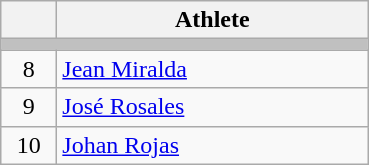<table class="wikitable">
<tr>
<th width="30"></th>
<th width="200">Athlete</th>
</tr>
<tr bgcolor="C0C0C0">
<td colspan=2></td>
</tr>
<tr>
<td align="center">8</td>
<td> <a href='#'>Jean Miralda</a></td>
</tr>
<tr>
<td align="center">9</td>
<td> <a href='#'>José Rosales</a></td>
</tr>
<tr>
<td align="center">10</td>
<td> <a href='#'>Johan Rojas</a></td>
</tr>
</table>
